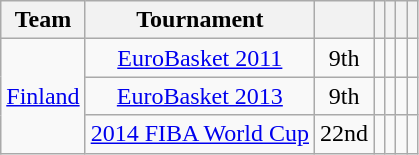<table class="wikitable" style=" text-align:center;">
<tr>
<th>Team</th>
<th>Tournament</th>
<th></th>
<th></th>
<th></th>
<th></th>
<th></th>
</tr>
<tr>
<td rowspan=3><a href='#'>Finland</a></td>
<td><a href='#'>EuroBasket 2011</a></td>
<td>9th</td>
<td></td>
<td></td>
<td></td>
<td></td>
</tr>
<tr>
<td><a href='#'>EuroBasket 2013</a></td>
<td>9th</td>
<td></td>
<td></td>
<td></td>
<td></td>
</tr>
<tr>
<td><a href='#'>2014 FIBA World Cup</a></td>
<td>22nd</td>
<td></td>
<td></td>
<td></td>
<td></td>
</tr>
</table>
